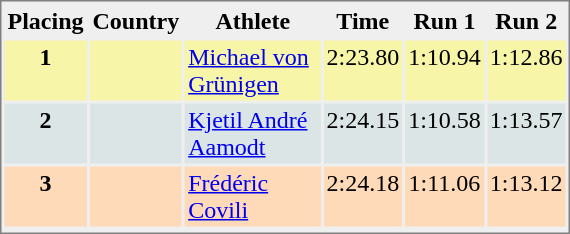<table style="border-style:solid;border-width:1px;border-color:#808080;background-color:#EFEFEF" cellspacing="2" cellpadding="2" width="380px">
<tr bgcolor="#EFEFEF">
<th>Placing</th>
<th>Country</th>
<th>Athlete</th>
<th>Time</th>
<th>Run 1</th>
<th>Run 2</th>
</tr>
<tr align="center" valign="top" bgcolor="#F7F6A8">
<th>1</th>
<td></td>
<td align="left"><a href='#'>Michael von Grünigen</a></td>
<td align="left">2:23.80</td>
<td>1:10.94</td>
<td>1:12.86</td>
</tr>
<tr align="center" valign="top" bgcolor="#DCE5E5">
<th>2</th>
<td></td>
<td align="left"><a href='#'>Kjetil André Aamodt</a></td>
<td align="left">2:24.15</td>
<td>1:10.58</td>
<td>1:13.57</td>
</tr>
<tr align="center" valign="top" bgcolor="#FFDAB9">
<th>3</th>
<td></td>
<td align="left"><a href='#'>Frédéric Covili</a></td>
<td align="left">2:24.18</td>
<td>1:11.06</td>
<td>1:13.12</td>
</tr>
<tr align="center" valign="top" bgcolor="#FFFFFF">
</tr>
</table>
